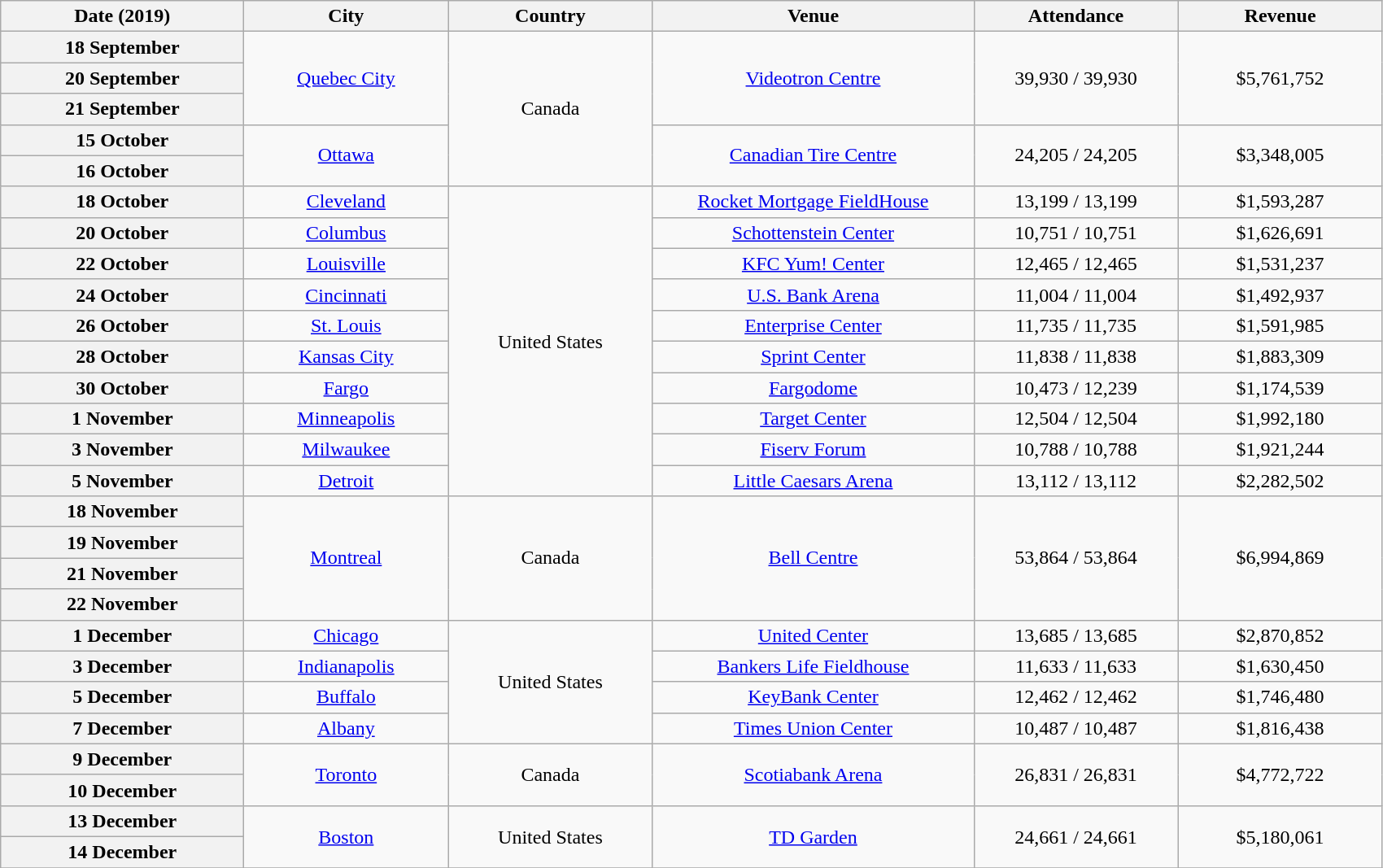<table class="wikitable plainrowheaders" style="text-align:center;">
<tr>
<th scope="col" style="width:12em;">Date (2019)</th>
<th scope="col" style="width:10em;">City</th>
<th scope="col" style="width:10em;">Country</th>
<th scope="col" style="width:16em;">Venue</th>
<th scope="col" style="width:10em;">Attendance</th>
<th scope="col" style="width:10em;">Revenue</th>
</tr>
<tr>
<th scope="row" style="text-align:center;">18 September</th>
<td rowspan="3"><a href='#'>Quebec City</a></td>
<td rowspan="5">Canada</td>
<td rowspan="3"><a href='#'>Videotron Centre</a></td>
<td rowspan="3">39,930 / 39,930</td>
<td rowspan="3">$5,761,752</td>
</tr>
<tr>
<th scope="row" style="text-align:center;">20 September</th>
</tr>
<tr>
<th scope="row" style="text-align:center;">21 September</th>
</tr>
<tr>
<th scope="row" style="text-align:center;">15 October</th>
<td rowspan="2"><a href='#'>Ottawa</a></td>
<td rowspan="2"><a href='#'>Canadian Tire Centre</a></td>
<td rowspan="2">24,205 / 24,205</td>
<td rowspan="2">$3,348,005</td>
</tr>
<tr>
<th scope="row" style="text-align:center;">16 October</th>
</tr>
<tr>
<th scope="row" style="text-align:center;">18 October</th>
<td><a href='#'>Cleveland</a></td>
<td rowspan="10">United States</td>
<td><a href='#'>Rocket Mortgage FieldHouse</a></td>
<td>13,199 / 13,199</td>
<td>$1,593,287</td>
</tr>
<tr>
<th scope="row" style="text-align:center;">20 October</th>
<td><a href='#'>Columbus</a></td>
<td><a href='#'>Schottenstein Center</a></td>
<td>10,751 / 10,751</td>
<td>$1,626,691</td>
</tr>
<tr>
<th scope="row" style="text-align:center;">22 October</th>
<td><a href='#'>Louisville</a></td>
<td><a href='#'>KFC Yum! Center</a></td>
<td>12,465 / 12,465</td>
<td>$1,531,237</td>
</tr>
<tr>
<th scope="row" style="text-align:center;">24 October</th>
<td><a href='#'>Cincinnati</a></td>
<td><a href='#'>U.S. Bank Arena</a></td>
<td>11,004 / 11,004</td>
<td>$1,492,937</td>
</tr>
<tr>
<th scope="row" style="text-align:center;">26 October</th>
<td><a href='#'>St. Louis</a></td>
<td><a href='#'>Enterprise Center</a></td>
<td>11,735 / 11,735</td>
<td>$1,591,985</td>
</tr>
<tr>
<th scope="row" style="text-align:center;">28 October</th>
<td><a href='#'>Kansas City</a></td>
<td><a href='#'>Sprint Center</a></td>
<td>11,838 / 11,838</td>
<td>$1,883,309</td>
</tr>
<tr>
<th scope="row" style="text-align:center;">30 October</th>
<td><a href='#'>Fargo</a></td>
<td><a href='#'>Fargodome</a></td>
<td>10,473 / 12,239</td>
<td>$1,174,539</td>
</tr>
<tr>
<th scope="row" style="text-align:center;">1 November</th>
<td><a href='#'>Minneapolis</a></td>
<td><a href='#'>Target Center</a></td>
<td>12,504 / 12,504</td>
<td>$1,992,180</td>
</tr>
<tr>
<th scope="row" style="text-align:center;">3 November</th>
<td><a href='#'>Milwaukee</a></td>
<td><a href='#'>Fiserv Forum</a></td>
<td>10,788 / 10,788</td>
<td>$1,921,244</td>
</tr>
<tr>
<th scope="row" style="text-align:center;">5 November</th>
<td><a href='#'>Detroit</a></td>
<td><a href='#'>Little Caesars Arena</a></td>
<td>13,112 / 13,112</td>
<td>$2,282,502</td>
</tr>
<tr>
<th scope="row" style="text-align:center;">18 November</th>
<td rowspan="4"><a href='#'>Montreal</a></td>
<td rowspan="4">Canada</td>
<td rowspan="4"><a href='#'>Bell Centre</a></td>
<td rowspan="4">53,864 / 53,864</td>
<td rowspan="4">$6,994,869</td>
</tr>
<tr>
<th scope="row" style="text-align:center;">19 November</th>
</tr>
<tr>
<th scope="row" style="text-align:center;">21 November</th>
</tr>
<tr>
<th scope="row" style="text-align:center;">22 November</th>
</tr>
<tr>
<th scope="row" style="text-align:center;">1 December</th>
<td><a href='#'>Chicago</a></td>
<td rowspan="4">United States</td>
<td><a href='#'>United Center</a></td>
<td>13,685 / 13,685</td>
<td>$2,870,852</td>
</tr>
<tr>
<th scope="row" style="text-align:center;">3 December</th>
<td><a href='#'>Indianapolis</a></td>
<td><a href='#'>Bankers Life Fieldhouse</a></td>
<td>11,633 / 11,633</td>
<td>$1,630,450</td>
</tr>
<tr>
<th scope="row" style="text-align:center;">5 December</th>
<td><a href='#'>Buffalo</a></td>
<td><a href='#'>KeyBank Center</a></td>
<td>12,462 / 12,462</td>
<td>$1,746,480</td>
</tr>
<tr>
<th scope="row" style="text-align:center;">7 December</th>
<td><a href='#'>Albany</a></td>
<td><a href='#'>Times Union Center</a></td>
<td>10,487 / 10,487</td>
<td>$1,816,438</td>
</tr>
<tr>
<th scope="row" style="text-align:center;">9 December</th>
<td rowspan="2"><a href='#'>Toronto</a></td>
<td rowspan="2">Canada</td>
<td rowspan="2"><a href='#'>Scotiabank Arena</a></td>
<td rowspan="2">26,831 / 26,831</td>
<td rowspan="2">$4,772,722</td>
</tr>
<tr>
<th scope="row" style="text-align:center;">10 December</th>
</tr>
<tr>
<th scope="row" style="text-align:center;">13 December</th>
<td rowspan="2"><a href='#'>Boston</a></td>
<td rowspan="2">United States</td>
<td rowspan="2"><a href='#'>TD Garden</a></td>
<td rowspan="2">24,661 / 24,661</td>
<td rowspan="2">$5,180,061</td>
</tr>
<tr>
<th scope="row" style="text-align:center;">14 December</th>
</tr>
<tr>
</tr>
</table>
